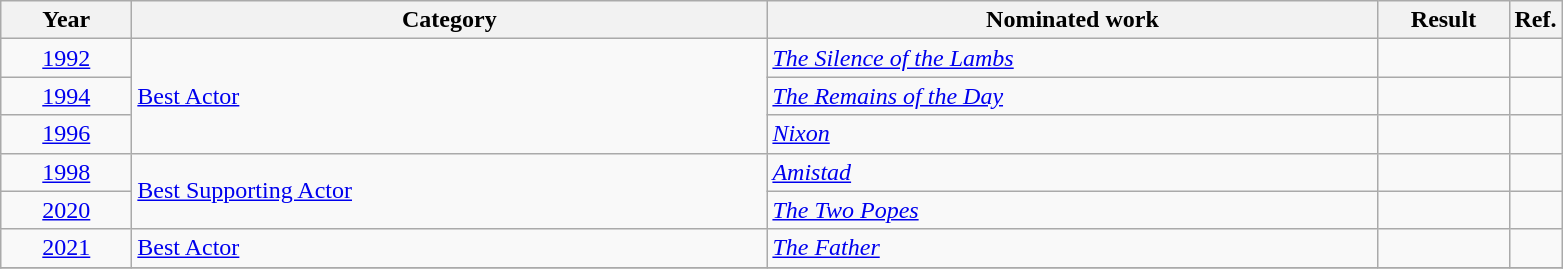<table class=wikitable>
<tr>
<th scope="col" style="width:5em;">Year</th>
<th scope="col" style="width:26em;">Category</th>
<th scope="col" style="width:25em;">Nominated work</th>
<th scope="col" style="width:5em;">Result</th>
<th>Ref.</th>
</tr>
<tr>
<td style="text-align:center;"><a href='#'>1992</a></td>
<td rowspan="3"><a href='#'>Best Actor</a></td>
<td><em><a href='#'>The Silence of the Lambs</a></em></td>
<td></td>
<td style="text-align:center;"></td>
</tr>
<tr>
<td style="text-align:center;"><a href='#'>1994</a></td>
<td><em><a href='#'>The Remains of the Day</a></em></td>
<td></td>
<td style="text-align:center;"></td>
</tr>
<tr>
<td style="text-align:center;"><a href='#'>1996</a></td>
<td><em><a href='#'>Nixon</a></em></td>
<td></td>
<td style="text-align:center;"></td>
</tr>
<tr>
<td style="text-align:center;"><a href='#'>1998</a></td>
<td rowspan="2"><a href='#'>Best Supporting Actor</a></td>
<td><em><a href='#'>Amistad</a></em></td>
<td></td>
<td style="text-align:center;"></td>
</tr>
<tr>
<td style="text-align:center;"><a href='#'>2020</a></td>
<td><em><a href='#'>The Two Popes</a></em></td>
<td></td>
<td style="text-align:center;"></td>
</tr>
<tr>
<td style="text-align:center;"><a href='#'>2021</a></td>
<td><a href='#'>Best Actor</a></td>
<td><em><a href='#'>The Father</a></em></td>
<td></td>
<td style="text-align:center;"></td>
</tr>
<tr>
</tr>
</table>
